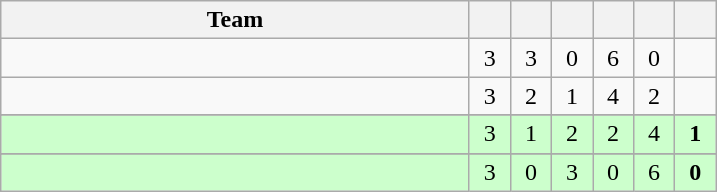<table class=wikitable style="text-align:center">
<tr>
<th width=305>Team</th>
<th width=20></th>
<th width=20></th>
<th width=20></th>
<th width=20></th>
<th width=20></th>
<th width=20></th>
</tr>
<tr>
<td style="text-align:left"></td>
<td>3</td>
<td>3</td>
<td>0</td>
<td>6</td>
<td>0</td>
<td><strong></strong></td>
</tr>
<tr>
<td style="text-align:left"></td>
<td>3</td>
<td>2</td>
<td>1</td>
<td>4</td>
<td>2</td>
<td><strong></strong></td>
</tr>
<tr>
</tr>
<tr bgcolor=ccffcc>
<td style="text-align:left"></td>
<td>3</td>
<td>1</td>
<td>2</td>
<td>2</td>
<td>4</td>
<td><strong>1</strong></td>
</tr>
<tr>
</tr>
<tr bgcolor=ccffcc>
<td style="text-align:left"></td>
<td>3</td>
<td>0</td>
<td>3</td>
<td>0</td>
<td>6</td>
<td><strong>0</strong></td>
</tr>
</table>
